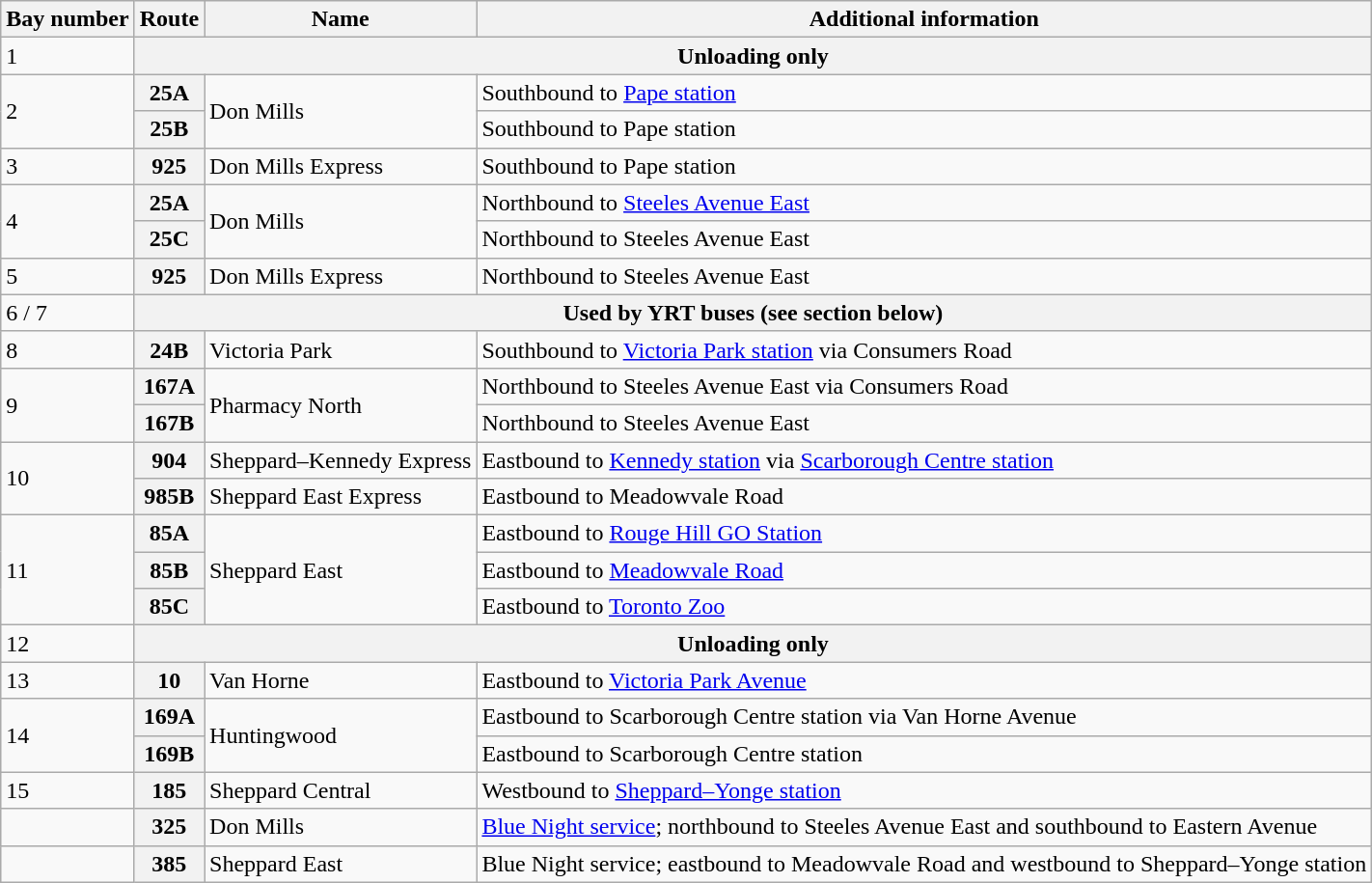<table class="wikitable">
<tr>
<th>Bay number</th>
<th>Route</th>
<th>Name</th>
<th>Additional information</th>
</tr>
<tr>
<td>1</td>
<th colspan="3">Unloading only</th>
</tr>
<tr>
<td rowspan="2">2</td>
<th>25A</th>
<td rowspan="2">Don Mills</td>
<td>Southbound to <a href='#'>Pape station</a></td>
</tr>
<tr>
<th>25B</th>
<td>Southbound to Pape station</td>
</tr>
<tr>
<td>3</td>
<th>925</th>
<td>Don Mills Express</td>
<td>Southbound to Pape station</td>
</tr>
<tr>
<td rowspan="2">4</td>
<th>25A</th>
<td rowspan="2">Don Mills</td>
<td>Northbound to <a href='#'>Steeles Avenue East</a></td>
</tr>
<tr>
<th>25C</th>
<td>Northbound to Steeles Avenue East</td>
</tr>
<tr>
<td>5</td>
<th>925</th>
<td>Don Mills Express</td>
<td>Northbound to Steeles Avenue East</td>
</tr>
<tr>
<td>6 / 7</td>
<th colspan="3">Used by YRT buses (see section below)</th>
</tr>
<tr>
<td>8</td>
<th>24B</th>
<td>Victoria Park</td>
<td>Southbound to <a href='#'>Victoria Park station</a> via Consumers Road<br></td>
</tr>
<tr>
<td rowspan="2">9</td>
<th>167A</th>
<td rowspan="2">Pharmacy North</td>
<td>Northbound to Steeles Avenue East via Consumers Road</td>
</tr>
<tr>
<th>167B</th>
<td>Northbound to Steeles Avenue East<br></td>
</tr>
<tr>
<td rowspan="2">10</td>
<th>904</th>
<td>Sheppard–Kennedy Express</td>
<td>Eastbound to <a href='#'>Kennedy station</a> via <a href='#'>Scarborough Centre station</a></td>
</tr>
<tr>
<th>985B</th>
<td>Sheppard East Express</td>
<td>Eastbound to Meadowvale Road<br></td>
</tr>
<tr>
<td rowspan="3">11</td>
<th>85A</th>
<td rowspan="3">Sheppard East</td>
<td>Eastbound to <a href='#'>Rouge Hill GO Station</a></td>
</tr>
<tr>
<th>85B</th>
<td>Eastbound to <a href='#'>Meadowvale Road</a></td>
</tr>
<tr>
<th>85C</th>
<td>Eastbound to <a href='#'>Toronto Zoo</a></td>
</tr>
<tr>
<td>12</td>
<th colspan="3">Unloading only</th>
</tr>
<tr>
<td>13</td>
<th>10</th>
<td>Van Horne</td>
<td>Eastbound to <a href='#'>Victoria Park Avenue</a><br></td>
</tr>
<tr>
<td rowspan="2">14</td>
<th>169A</th>
<td rowspan="2">Huntingwood</td>
<td>Eastbound to Scarborough Centre station via Van Horne Avenue</td>
</tr>
<tr>
<th>169B</th>
<td>Eastbound to Scarborough Centre station<br></td>
</tr>
<tr>
<td>15</td>
<th>185</th>
<td>Sheppard Central</td>
<td>Westbound to <a href='#'>Sheppard–Yonge station</a></td>
</tr>
<tr>
<td></td>
<th>325</th>
<td>Don Mills</td>
<td><a href='#'>Blue Night service</a>; northbound to Steeles Avenue East and southbound to Eastern Avenue<br></td>
</tr>
<tr>
<td></td>
<th>385</th>
<td>Sheppard East</td>
<td>Blue Night service; eastbound to Meadowvale Road and westbound to Sheppard–Yonge station<br></td>
</tr>
</table>
